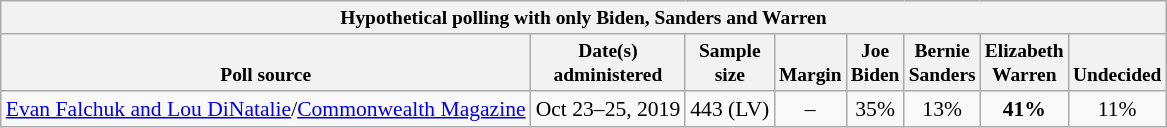<table class="wikitable" style="font-size:90%;text-align:center;">
<tr valign=bottom style="font-size:90%;">
<th colspan=8>Hypothetical polling with only Biden, Sanders and Warren</th>
</tr>
<tr valign=bottom style="font-size:90%;">
<th>Poll source</th>
<th>Date(s)<br>administered</th>
<th>Sample<br>size</th>
<th>Margin<br></th>
<th>Joe<br>Biden</th>
<th>Bernie<br>Sanders</th>
<th>Elizabeth<br>Warren</th>
<th>Undecided</th>
</tr>
<tr>
<td><a href='#'>Evan Falchuk and Lou DiNatalie</a>/<a href='#'>Commonwealth Magazine</a></td>
<td>Oct 23–25, 2019</td>
<td>443 (LV)</td>
<td>–</td>
<td>35%</td>
<td>13%</td>
<td><strong>41%</strong></td>
<td>11%</td>
</tr>
</table>
